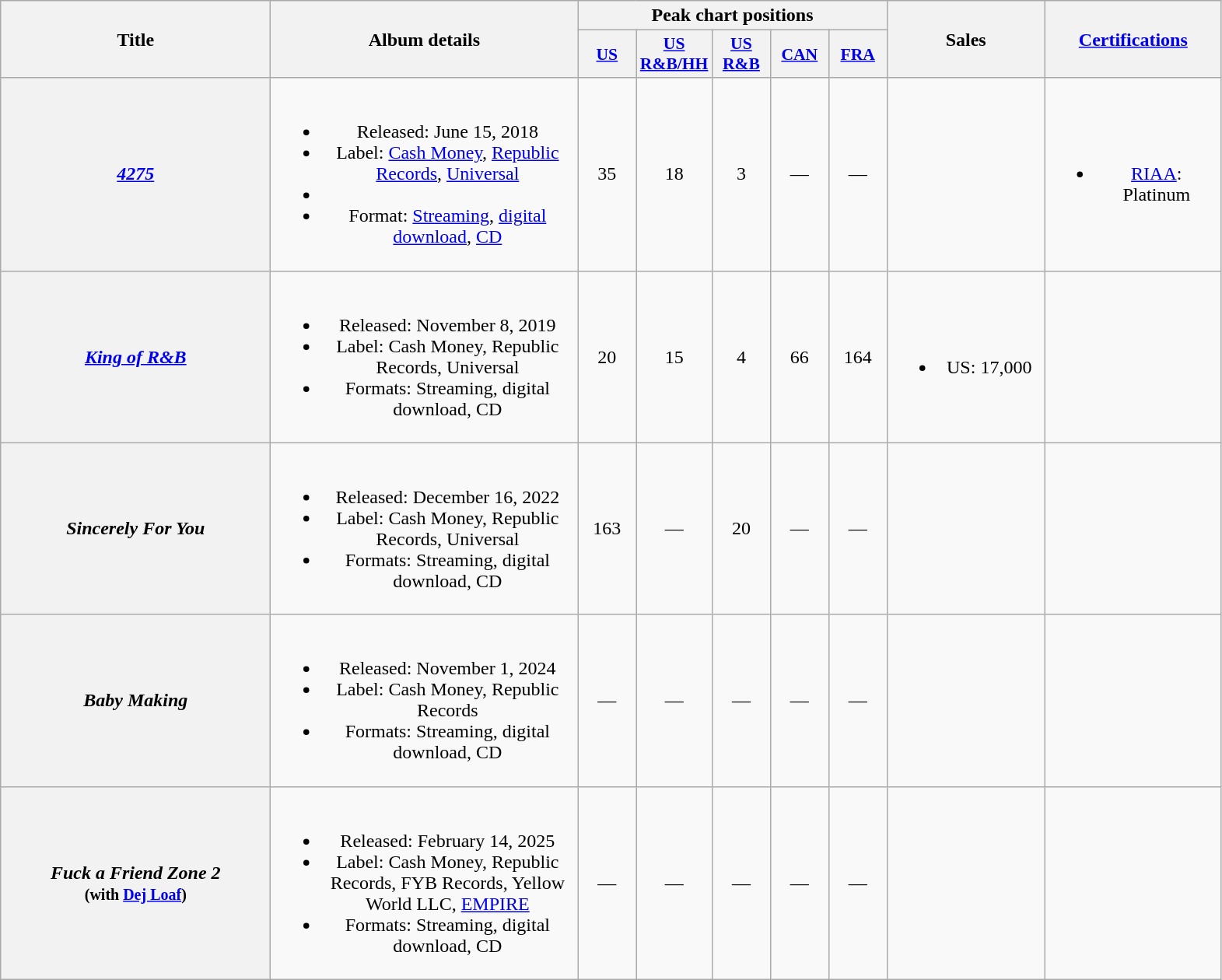<table class="wikitable plainrowheaders" style="text-align:center;">
<tr>
<th scope="col" rowspan="2" style="width: 14em;">Title</th>
<th scope="col" rowspan="2" style="width: 16em;">Album details</th>
<th scope="col" colspan="5">Peak chart positions</th>
<th scope="col" rowspan="2" style="width: 8em;">Sales</th>
<th scope="col" rowspan="2" style="width: 9em;"><a href='#'>Certifications</a></th>
</tr>
<tr>
<th scope="col" style="width:3em;font-size:90%;"><a href='#'>US</a><br></th>
<th scope="col" style="width:3em;font-size:90%;"><a href='#'>US<br>R&B/HH</a><br></th>
<th scope="col" style="width:3em;font-size:90%;"><a href='#'>US R&B</a><br></th>
<th scope="col" style="width:3em;font-size:90%;"><a href='#'>CAN</a><br></th>
<th scope="col" style="width:3em;font-size:90%;"><a href='#'>FRA</a><br></th>
</tr>
<tr>
<th scope="row"><em><a href='#'>4275</a></em></th>
<td><br><ul><li>Released: June 15, 2018</li><li>Label: <a href='#'>Cash Money</a>, <a href='#'>Republic Records</a>, <a href='#'>Universal</a></li><li></li><li>Format: <a href='#'>Streaming</a>, <a href='#'>digital download</a>, <a href='#'>CD</a></li></ul></td>
<td>35</td>
<td>18</td>
<td>3</td>
<td>—</td>
<td>—</td>
<td></td>
<td><br><ul><li><a href='#'>RIAA</a>: Platinum</li></ul></td>
</tr>
<tr>
<th scope="row"><em><a href='#'>King of R&B</a></em></th>
<td><br><ul><li>Released: November 8, 2019</li><li>Label: Cash Money, Republic Records, Universal</li><li>Formats: Streaming, digital download, CD</li></ul></td>
<td>20</td>
<td>15</td>
<td>4</td>
<td>66</td>
<td>164</td>
<td><br><ul><li>US: 17,000</li></ul></td>
<td></td>
</tr>
<tr>
<th scope="row"><em>Sincerely For You</em></th>
<td><br><ul><li>Released: December 16, 2022</li><li>Label: Cash Money, Republic Records, Universal</li><li>Formats: Streaming, digital download, CD</li></ul></td>
<td>163</td>
<td>—</td>
<td>20</td>
<td>—</td>
<td>—</td>
<td></td>
<td></td>
</tr>
<tr>
<th scope="row"><em>Baby Making</em></th>
<td><br><ul><li>Released: November 1, 2024</li><li>Label: Cash Money, Republic Records</li><li>Formats: Streaming, digital download, CD</li></ul></td>
<td>—</td>
<td>—</td>
<td>—</td>
<td>—</td>
<td>—</td>
<td></td>
<td></td>
</tr>
<tr>
<th scope="row"><em>Fuck a Friend Zone 2</em><br><small>(with <a href='#'>Dej Loaf</a>)</small></th>
<td><br><ul><li>Released: February 14, 2025</li><li>Label: Cash Money, Republic Records, FYB Records, Yellow World LLC, <a href='#'>EMPIRE</a></li><li>Formats: Streaming, digital download, CD</li></ul></td>
<td>—</td>
<td>—</td>
<td>—</td>
<td>—</td>
<td>—</td>
<td></td>
</tr>
</table>
